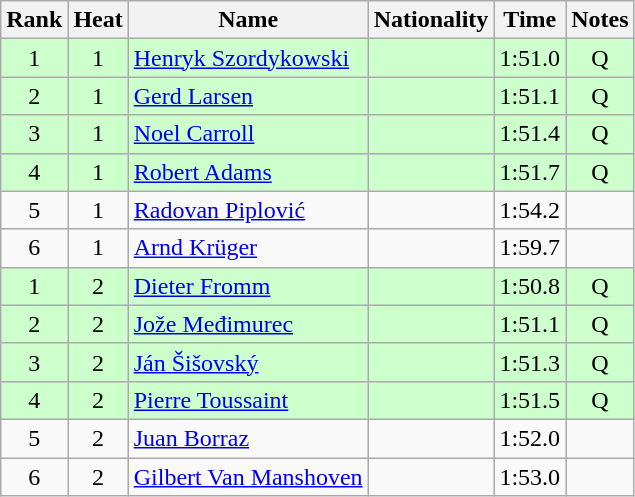<table class="wikitable sortable" style="text-align:center">
<tr>
<th>Rank</th>
<th>Heat</th>
<th>Name</th>
<th>Nationality</th>
<th>Time</th>
<th>Notes</th>
</tr>
<tr bgcolor=ccffcc>
<td>1</td>
<td>1</td>
<td align="left"><a href='#'>Henryk Szordykowski</a></td>
<td align=left></td>
<td>1:51.0</td>
<td>Q</td>
</tr>
<tr bgcolor=ccffcc>
<td>2</td>
<td>1</td>
<td align="left"><a href='#'>Gerd Larsen</a></td>
<td align=left></td>
<td>1:51.1</td>
<td>Q</td>
</tr>
<tr bgcolor=ccffcc>
<td>3</td>
<td>1</td>
<td align="left"><a href='#'>Noel Carroll</a></td>
<td align=left></td>
<td>1:51.4</td>
<td>Q</td>
</tr>
<tr bgcolor=ccffcc>
<td>4</td>
<td>1</td>
<td align="left"><a href='#'>Robert Adams</a></td>
<td align=left></td>
<td>1:51.7</td>
<td>Q</td>
</tr>
<tr>
<td>5</td>
<td>1</td>
<td align="left"><a href='#'>Radovan Piplović</a></td>
<td align=left></td>
<td>1:54.2</td>
<td></td>
</tr>
<tr>
<td>6</td>
<td>1</td>
<td align="left"><a href='#'>Arnd Krüger</a></td>
<td align=left></td>
<td>1:59.7</td>
<td></td>
</tr>
<tr bgcolor=ccffcc>
<td>1</td>
<td>2</td>
<td align="left"><a href='#'>Dieter Fromm</a></td>
<td align=left></td>
<td>1:50.8</td>
<td>Q</td>
</tr>
<tr bgcolor=ccffcc>
<td>2</td>
<td>2</td>
<td align="left"><a href='#'>Jože Međimurec</a></td>
<td align=left></td>
<td>1:51.1</td>
<td>Q</td>
</tr>
<tr bgcolor=ccffcc>
<td>3</td>
<td>2</td>
<td align="left"><a href='#'>Ján Šišovský</a></td>
<td align=left></td>
<td>1:51.3</td>
<td>Q</td>
</tr>
<tr bgcolor=ccffcc>
<td>4</td>
<td>2</td>
<td align="left"><a href='#'>Pierre Toussaint</a></td>
<td align=left></td>
<td>1:51.5</td>
<td>Q</td>
</tr>
<tr>
<td>5</td>
<td>2</td>
<td align="left"><a href='#'>Juan Borraz</a></td>
<td align=left></td>
<td>1:52.0</td>
<td></td>
</tr>
<tr>
<td>6</td>
<td>2</td>
<td align="left"><a href='#'>Gilbert Van Manshoven</a></td>
<td align=left></td>
<td>1:53.0</td>
<td></td>
</tr>
</table>
